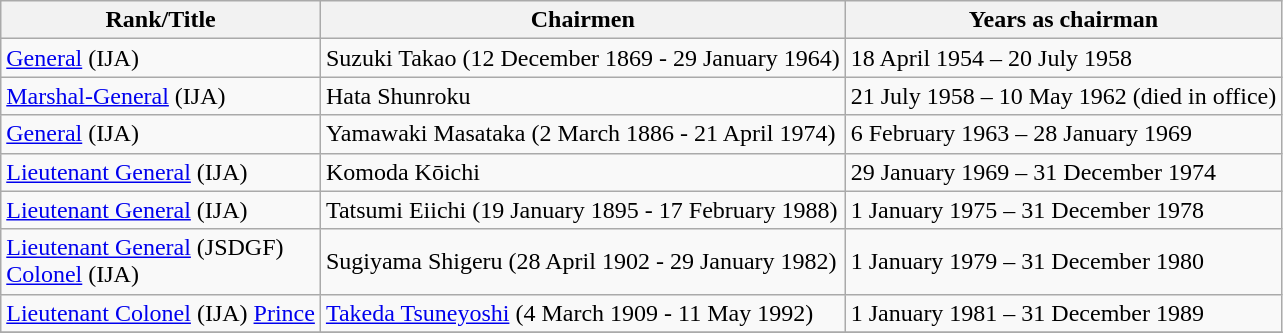<table class="wikitable">
<tr>
<th>Rank/Title</th>
<th>Chairmen</th>
<th>Years as chairman</th>
</tr>
<tr>
<td><a href='#'>General</a> (IJA)</td>
<td>Suzuki Takao (12 December 1869 - 29 January 1964)</td>
<td>18 April 1954 – 20 July 1958</td>
</tr>
<tr>
<td><a href='#'>Marshal-General</a> (IJA)</td>
<td>Hata Shunroku</td>
<td>21 July 1958 – 10 May 1962 (died in office)</td>
</tr>
<tr>
<td><a href='#'>General</a> (IJA)</td>
<td>Yamawaki Masataka (2 March 1886 - 21 April 1974)</td>
<td>6 February 1963 – 28 January 1969</td>
</tr>
<tr>
<td><a href='#'>Lieutenant General</a> (IJA)</td>
<td>Komoda Kōichi</td>
<td>29 January 1969 – 31 December 1974</td>
</tr>
<tr>
<td><a href='#'>Lieutenant General</a> (IJA)</td>
<td>Tatsumi Eiichi (19 January 1895 - 17 February 1988)</td>
<td>1 January 1975 – 31 December 1978</td>
</tr>
<tr>
<td><a href='#'>Lieutenant General</a> (JSDGF)<br><a href='#'>Colonel</a> (IJA)</td>
<td>Sugiyama Shigeru (28 April 1902 - 29 January 1982)</td>
<td>1 January 1979 – 31 December 1980</td>
</tr>
<tr>
<td><a href='#'>Lieutenant Colonel</a> (IJA) <a href='#'>Prince</a></td>
<td><a href='#'>Takeda Tsuneyoshi</a> (4 March 1909 - 11 May 1992)</td>
<td>1 January 1981 – 31 December 1989</td>
</tr>
<tr>
</tr>
</table>
